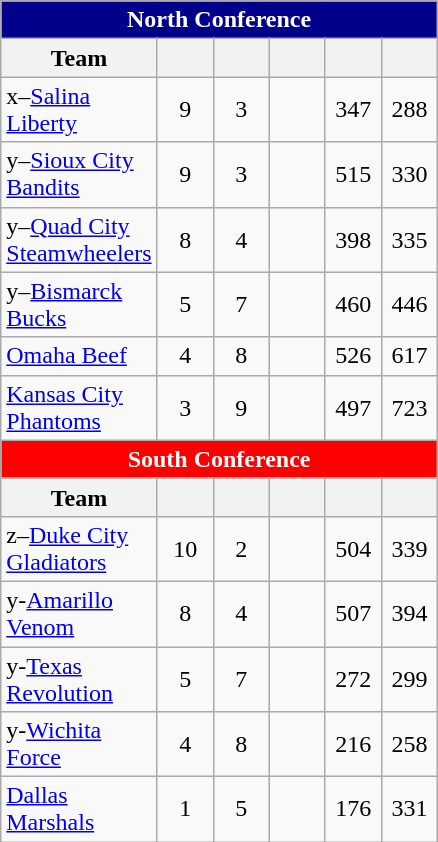<table class="wikitable" style="text-align:center">
<tr>
<th colspan="6" style="vertical-align:middle; background:darkblue; color:white;">North Conference</th>
</tr>
<tr>
<th width="30">Team</th>
<th width="30"></th>
<th width="30"></th>
<th width="30"></th>
<th width="30"></th>
<th width="30"></th>
</tr>
<tr>
<td style="text-align:left;">x–<a href='#'>Salina Liberty</a></td>
<td>9</td>
<td>3</td>
<td></td>
<td>347</td>
<td>288</td>
</tr>
<tr>
<td style="text-align:left;">y–<a href='#'>Sioux City Bandits</a></td>
<td>9</td>
<td>3</td>
<td></td>
<td>515</td>
<td>330</td>
</tr>
<tr>
<td style="text-align:left;">y–<a href='#'>Quad City Steamwheelers</a></td>
<td>8</td>
<td>4</td>
<td></td>
<td>398</td>
<td>335</td>
</tr>
<tr>
<td style="text-align:left;">y–<a href='#'>Bismarck Bucks</a></td>
<td>5</td>
<td>7</td>
<td></td>
<td>460</td>
<td>446</td>
</tr>
<tr>
<td style="text-align:left;"><a href='#'>Omaha Beef</a></td>
<td>4</td>
<td>8</td>
<td></td>
<td>526</td>
<td>617</td>
</tr>
<tr>
<td style="text-align:left;"><a href='#'>Kansas City Phantoms</a></td>
<td>3</td>
<td>9</td>
<td></td>
<td>497</td>
<td>723</td>
</tr>
<tr>
<th colspan="6" style="vertical-align:middle; background:red; color:white;">South Conference</th>
</tr>
<tr>
<th width="30">Team</th>
<th width="30"></th>
<th width="30"></th>
<th width="30"></th>
<th width="30"></th>
<th width="30"></th>
</tr>
<tr>
<td style="text-align:left;">z–<a href='#'>Duke City Gladiators</a></td>
<td>10</td>
<td>2</td>
<td></td>
<td>504</td>
<td>339</td>
</tr>
<tr>
<td style="text-align:left;">y-<a href='#'>Amarillo Venom</a></td>
<td>8</td>
<td>4</td>
<td></td>
<td>507</td>
<td>394</td>
</tr>
<tr>
<td style="text-align:left;">y-<a href='#'>Texas Revolution</a></td>
<td>5</td>
<td>7</td>
<td></td>
<td>272</td>
<td>299</td>
</tr>
<tr>
<td style="text-align:left;">y-<a href='#'>Wichita Force</a></td>
<td>4</td>
<td>8</td>
<td></td>
<td>216</td>
<td>258</td>
</tr>
<tr>
<td style="text-align:left;"><a href='#'>Dallas Marshals</a></td>
<td>1</td>
<td>5</td>
<td></td>
<td>176</td>
<td>331</td>
</tr>
</table>
